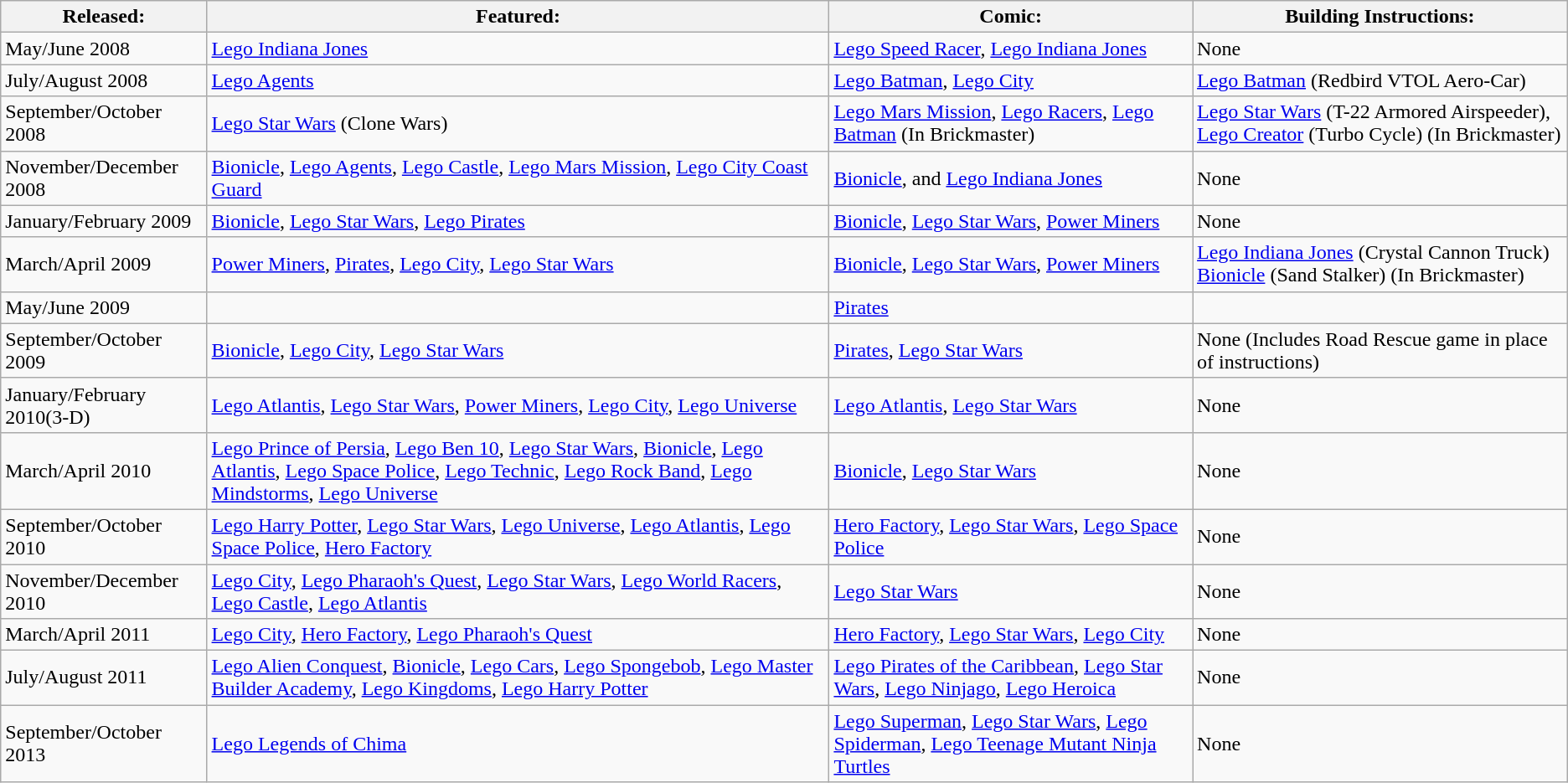<table class="wikitable">
<tr>
<th>Released:</th>
<th>Featured:</th>
<th>Comic:</th>
<th>Building Instructions:</th>
</tr>
<tr May/June 2008>
<td>May/June 2008</td>
<td><a href='#'>Lego Indiana Jones</a></td>
<td><a href='#'>Lego Speed Racer</a>, <a href='#'>Lego Indiana Jones</a></td>
<td>None</td>
</tr>
<tr July/August 2008>
<td>July/August 2008</td>
<td><a href='#'>Lego Agents</a></td>
<td><a href='#'>Lego Batman</a>, <a href='#'>Lego City</a></td>
<td><a href='#'>Lego Batman</a> (Redbird VTOL Aero-Car)</td>
</tr>
<tr July/August 2008>
<td>September/October 2008</td>
<td><a href='#'>Lego Star Wars</a> (Clone Wars)</td>
<td><a href='#'>Lego Mars Mission</a>, <a href='#'>Lego Racers</a>, <a href='#'>Lego Batman</a> (In Brickmaster)</td>
<td><a href='#'>Lego Star Wars</a> (T-22 Armored Airspeeder), <a href='#'>Lego Creator</a> (Turbo Cycle) (In Brickmaster)</td>
</tr>
<tr November/December 2008>
<td>November/December 2008</td>
<td><a href='#'>Bionicle</a>, <a href='#'>Lego Agents</a>, <a href='#'>Lego Castle</a>, <a href='#'>Lego Mars Mission</a>, <a href='#'>Lego City Coast Guard</a></td>
<td><a href='#'>Bionicle</a>, and <a href='#'>Lego Indiana Jones</a></td>
<td>None</td>
</tr>
<tr January/February 2009>
<td>January/February 2009</td>
<td><a href='#'>Bionicle</a>, <a href='#'>Lego Star Wars</a>, <a href='#'>Lego Pirates</a></td>
<td><a href='#'>Bionicle</a>, <a href='#'>Lego Star Wars</a>, <a href='#'>Power Miners</a></td>
<td>None</td>
</tr>
<tr March/April 2009>
<td>March/April 2009</td>
<td><a href='#'>Power Miners</a>, <a href='#'>Pirates</a>, <a href='#'>Lego City</a>, <a href='#'>Lego Star Wars</a></td>
<td><a href='#'>Bionicle</a>, <a href='#'>Lego Star Wars</a>, <a href='#'>Power Miners</a></td>
<td><a href='#'>Lego Indiana Jones</a> (Crystal Cannon Truck) <a href='#'>Bionicle</a> (Sand Stalker) (In Brickmaster)</td>
</tr>
<tr May/June 2009>
<td>May/June 2009</td>
<td></td>
<td><a href='#'>Pirates</a></td>
<td></td>
</tr>
<tr September/October 2009>
<td>September/October 2009</td>
<td><a href='#'>Bionicle</a>, <a href='#'>Lego City</a>, <a href='#'>Lego Star Wars</a></td>
<td><a href='#'>Pirates</a>, <a href='#'>Lego Star Wars</a></td>
<td>None (Includes Road Rescue game in place of instructions)</td>
</tr>
<tr January/February 2010(3-D)>
<td>January/February 2010(3-D)</td>
<td><a href='#'>Lego Atlantis</a>, <a href='#'>Lego Star Wars</a>, <a href='#'>Power Miners</a>, <a href='#'>Lego City</a>, <a href='#'>Lego Universe</a></td>
<td><a href='#'>Lego Atlantis</a>, <a href='#'>Lego Star Wars</a></td>
<td>None</td>
</tr>
<tr March/April 2010>
<td>March/April 2010</td>
<td><a href='#'>Lego Prince of Persia</a>, <a href='#'>Lego Ben 10</a>, <a href='#'>Lego Star Wars</a>, <a href='#'>Bionicle</a>, <a href='#'>Lego Atlantis</a>, <a href='#'>Lego Space Police</a>, <a href='#'>Lego Technic</a>, <a href='#'>Lego Rock Band</a>, <a href='#'>Lego Mindstorms</a>, <a href='#'>Lego Universe</a></td>
<td><a href='#'>Bionicle</a>, <a href='#'>Lego Star Wars</a></td>
<td>None</td>
</tr>
<tr September/October 2010>
<td>September/October 2010</td>
<td><a href='#'>Lego Harry Potter</a>, <a href='#'>Lego Star Wars</a>, <a href='#'>Lego Universe</a>, <a href='#'>Lego Atlantis</a>, <a href='#'>Lego Space Police</a>, <a href='#'>Hero Factory</a></td>
<td><a href='#'>Hero Factory</a>, <a href='#'>Lego Star Wars</a>, <a href='#'>Lego Space Police</a></td>
<td>None</td>
</tr>
<tr November/December 2010>
<td>November/December 2010</td>
<td><a href='#'>Lego City</a>, <a href='#'>Lego Pharaoh's Quest</a>, <a href='#'>Lego Star Wars</a>, <a href='#'>Lego World Racers</a>, <a href='#'>Lego Castle</a>, <a href='#'>Lego Atlantis</a></td>
<td><a href='#'>Lego Star Wars</a></td>
<td>None</td>
</tr>
<tr March/April 2011>
<td>March/April 2011</td>
<td><a href='#'>Lego City</a>, <a href='#'>Hero Factory</a>, <a href='#'>Lego Pharaoh's Quest</a></td>
<td><a href='#'>Hero Factory</a>, <a href='#'>Lego Star Wars</a>, <a href='#'>Lego City</a></td>
<td>None</td>
</tr>
<tr>
<td>July/August 2011</td>
<td><a href='#'>Lego Alien Conquest</a>, <a href='#'>Bionicle</a>, <a href='#'>Lego Cars</a>, <a href='#'>Lego Spongebob</a>, <a href='#'>Lego Master Builder Academy</a>, <a href='#'>Lego Kingdoms</a>, <a href='#'>Lego Harry Potter</a></td>
<td><a href='#'>Lego Pirates of the Caribbean</a>, <a href='#'>Lego Star Wars</a>, <a href='#'>Lego Ninjago</a>, <a href='#'>Lego Heroica</a></td>
<td>None</td>
</tr>
<tr September/October 2013>
<td>September/October 2013</td>
<td><a href='#'>Lego Legends of Chima</a></td>
<td><a href='#'>Lego Superman</a>, <a href='#'>Lego Star Wars</a>, <a href='#'>Lego Spiderman</a>, <a href='#'>Lego Teenage Mutant Ninja Turtles</a></td>
<td>None</td>
</tr>
</table>
